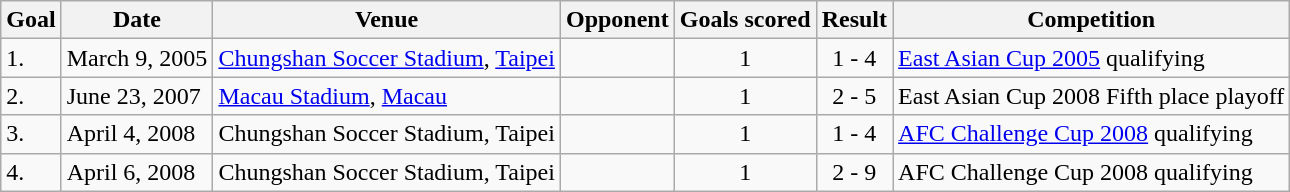<table class="wikitable">
<tr>
<th>Goal</th>
<th>Date</th>
<th>Venue</th>
<th>Opponent</th>
<th>Goals scored</th>
<th>Result</th>
<th>Competition</th>
</tr>
<tr>
<td>1.</td>
<td>March 9, 2005</td>
<td><a href='#'>Chungshan Soccer Stadium</a>, <a href='#'>Taipei</a></td>
<td></td>
<td style="text-align:center">1</td>
<td style="text-align:center">1 - 4</td>
<td><a href='#'>East Asian Cup 2005</a> qualifying</td>
</tr>
<tr>
<td>2.</td>
<td>June 23, 2007</td>
<td><a href='#'>Macau Stadium</a>, <a href='#'>Macau</a></td>
<td></td>
<td style="text-align:center">1</td>
<td style="text-align:center">2 - 5</td>
<td>East Asian Cup 2008 Fifth place playoff</td>
</tr>
<tr>
<td>3.</td>
<td>April 4, 2008</td>
<td>Chungshan Soccer Stadium, Taipei</td>
<td></td>
<td style="text-align:center">1</td>
<td style="text-align:center">1 - 4</td>
<td><a href='#'>AFC Challenge Cup 2008</a> qualifying</td>
</tr>
<tr>
<td>4.</td>
<td>April 6, 2008</td>
<td>Chungshan Soccer Stadium, Taipei</td>
<td></td>
<td style="text-align:center">1</td>
<td style="text-align:center">2 - 9</td>
<td>AFC Challenge Cup 2008 qualifying</td>
</tr>
</table>
